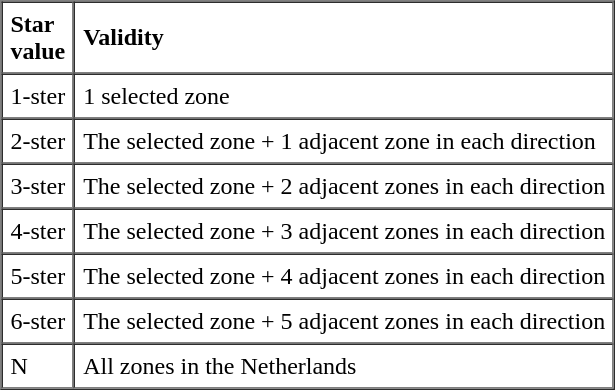<table border="1" cellpadding="5" cellspacing="0" style="background-color:#f7f8ff border-collapse:collapse;">
<tr>
<td><strong>Star<br>value</strong></td>
<td><strong>Validity</strong></td>
</tr>
<tr>
<td>1-ster</td>
<td>1 selected zone</td>
</tr>
<tr>
<td>2-ster</td>
<td>The selected zone + 1 adjacent zone in each direction</td>
</tr>
<tr>
<td>3-ster</td>
<td>The selected zone + 2 adjacent zones in each direction</td>
</tr>
<tr>
<td>4-ster</td>
<td>The selected zone + 3 adjacent zones in each direction</td>
</tr>
<tr>
<td>5-ster</td>
<td>The selected zone + 4 adjacent zones in each direction</td>
</tr>
<tr>
<td>6-ster</td>
<td>The selected zone + 5 adjacent zones in each direction</td>
</tr>
<tr>
<td>N</td>
<td>All zones in the Netherlands</td>
</tr>
<tr>
</tr>
</table>
